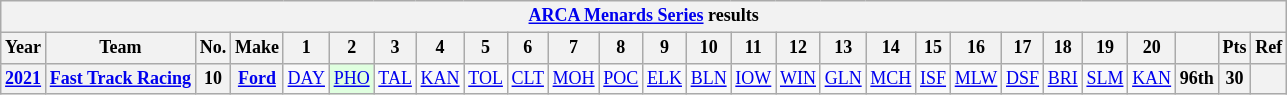<table class="wikitable" style="text-align:center; font-size:75%">
<tr>
<th colspan=48><a href='#'>ARCA Menards Series</a> results</th>
</tr>
<tr>
<th>Year</th>
<th>Team</th>
<th>No.</th>
<th>Make</th>
<th>1</th>
<th>2</th>
<th>3</th>
<th>4</th>
<th>5</th>
<th>6</th>
<th>7</th>
<th>8</th>
<th>9</th>
<th>10</th>
<th>11</th>
<th>12</th>
<th>13</th>
<th>14</th>
<th>15</th>
<th>16</th>
<th>17</th>
<th>18</th>
<th>19</th>
<th>20</th>
<th></th>
<th>Pts</th>
<th>Ref</th>
</tr>
<tr>
<th><a href='#'>2021</a></th>
<th><a href='#'>Fast Track Racing</a></th>
<th>10</th>
<th><a href='#'>Ford</a></th>
<td><a href='#'>DAY</a></td>
<td style="background:#DFFFDF;"><a href='#'>PHO</a><br></td>
<td><a href='#'>TAL</a></td>
<td><a href='#'>KAN</a></td>
<td><a href='#'>TOL</a></td>
<td><a href='#'>CLT</a></td>
<td><a href='#'>MOH</a></td>
<td><a href='#'>POC</a></td>
<td><a href='#'>ELK</a></td>
<td><a href='#'>BLN</a></td>
<td><a href='#'>IOW</a></td>
<td><a href='#'>WIN</a></td>
<td><a href='#'>GLN</a></td>
<td><a href='#'>MCH</a></td>
<td><a href='#'>ISF</a></td>
<td><a href='#'>MLW</a></td>
<td><a href='#'>DSF</a></td>
<td><a href='#'>BRI</a></td>
<td><a href='#'>SLM</a></td>
<td><a href='#'>KAN</a></td>
<th>96th</th>
<th>30</th>
<th></th>
</tr>
</table>
